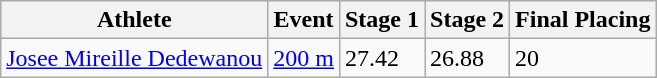<table class="wikitable">
<tr>
<th>Athlete</th>
<th>Event</th>
<th>Stage 1</th>
<th>Stage 2</th>
<th>Final Placing</th>
</tr>
<tr>
<td><a href='#'>Josee Mireille Dedewanou</a></td>
<td><a href='#'>200 m</a></td>
<td>27.42 </td>
<td>26.88 </td>
<td>20</td>
</tr>
</table>
